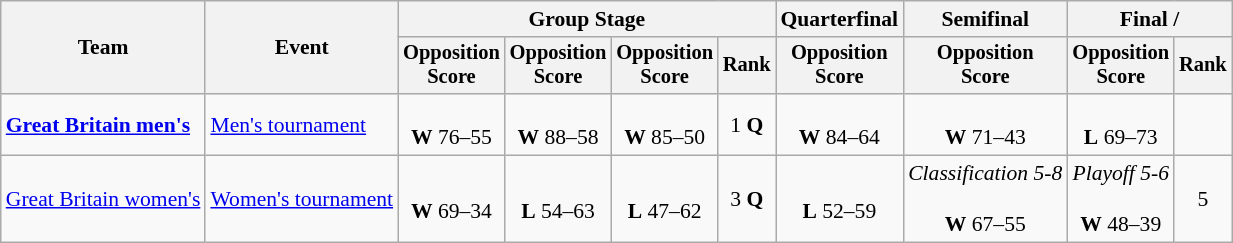<table class=wikitable style=font-size:90%;text-align:center>
<tr>
<th rowspan=2>Team</th>
<th rowspan=2>Event</th>
<th colspan=4>Group Stage</th>
<th>Quarterfinal</th>
<th>Semifinal</th>
<th colspan=2>Final / </th>
</tr>
<tr style=font-size:95%>
<th>Opposition<br>Score</th>
<th>Opposition<br>Score</th>
<th>Opposition<br>Score</th>
<th>Rank</th>
<th>Opposition<br>Score</th>
<th>Opposition<br>Score</th>
<th>Opposition<br>Score</th>
<th>Rank</th>
</tr>
<tr>
<td align=left><a href='#'><strong>Great Britain men's</strong></a></td>
<td align=left><a href='#'>Men's tournament</a></td>
<td><br><strong>W</strong> 76–55</td>
<td><br><strong>W</strong> 88–58</td>
<td><br><strong>W</strong> 85–50</td>
<td>1 <strong>Q</strong></td>
<td><br><strong>W</strong> 84–64</td>
<td><br><strong>W</strong> 71–43</td>
<td><br><strong>L</strong> 69–73</td>
<td></td>
</tr>
<tr>
<td align=left><a href='#'>Great Britain women's</a></td>
<td align=left><a href='#'>Women's tournament</a></td>
<td><br><strong>W</strong> 69–34</td>
<td><br><strong>L</strong> 54–63</td>
<td><br><strong>L</strong> 47–62</td>
<td>3 <strong>Q</strong></td>
<td><br><strong>L</strong> 52–59</td>
<td><em>Classification 5-8</em><br><br><strong>W</strong> 67–55</td>
<td><em>Playoff 5-6</em><br><br><strong>W</strong> 48–39</td>
<td>5</td>
</tr>
</table>
